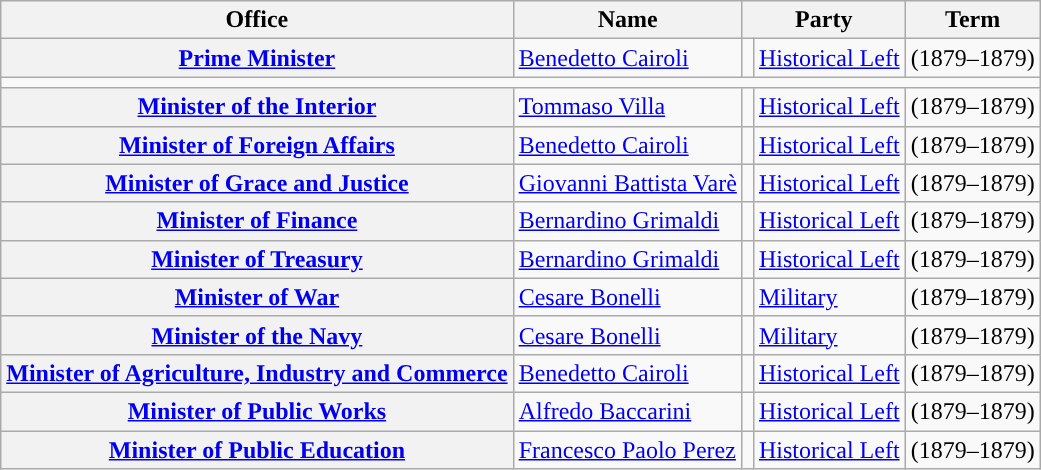<table class="wikitable" style="font-size: 100%;">
<tr>
<th>Office</th>
<th>Name</th>
<th colspan=2>Party</th>
<th>Term</th>
</tr>
<tr>
<th><a href='#'>Prime Minister</a></th>
<td><a href='#'>Benedetto Cairoli</a></td>
<td style="color:inherit;background:"></td>
<td><a href='#'>Historical Left</a></td>
<td>(1879–1879)</td>
</tr>
<tr>
<td colspan=5></td>
</tr>
<tr>
<th><a href='#'>Minister of the Interior</a></th>
<td><a href='#'>Tommaso Villa</a></td>
<td style="color:inherit;background:"></td>
<td><a href='#'>Historical Left</a></td>
<td>(1879–1879)</td>
</tr>
<tr>
<th><a href='#'>Minister of Foreign Affairs</a></th>
<td><a href='#'>Benedetto Cairoli</a></td>
<td style="color:inherit;background:"></td>
<td><a href='#'>Historical Left</a></td>
<td>(1879–1879)</td>
</tr>
<tr>
<th><a href='#'>Minister of Grace and Justice</a></th>
<td><a href='#'>Giovanni Battista Varè</a></td>
<td style="color:inherit;background:"></td>
<td><a href='#'>Historical Left</a></td>
<td>(1879–1879)</td>
</tr>
<tr>
<th><a href='#'>Minister of Finance</a></th>
<td><a href='#'>Bernardino Grimaldi</a></td>
<td style="color:inherit;background:"></td>
<td><a href='#'>Historical Left</a></td>
<td>(1879–1879)</td>
</tr>
<tr>
<th><a href='#'>Minister of Treasury</a></th>
<td><a href='#'>Bernardino Grimaldi</a></td>
<td style="color:inherit;background:"></td>
<td><a href='#'>Historical Left</a></td>
<td>(1879–1879)</td>
</tr>
<tr>
<th><a href='#'>Minister of War</a></th>
<td><a href='#'>Cesare Bonelli</a></td>
<td style="color:inherit;background:"></td>
<td><a href='#'>Military</a></td>
<td>(1879–1879)</td>
</tr>
<tr>
<th><a href='#'>Minister of the Navy</a></th>
<td><a href='#'>Cesare Bonelli</a></td>
<td style="color:inherit;background:"></td>
<td><a href='#'>Military</a></td>
<td>(1879–1879)</td>
</tr>
<tr>
<th><a href='#'>Minister of Agriculture, Industry and Commerce</a></th>
<td><a href='#'>Benedetto Cairoli</a></td>
<td style="color:inherit;background:"></td>
<td><a href='#'>Historical Left</a></td>
<td>(1879–1879)</td>
</tr>
<tr>
<th><a href='#'>Minister of Public Works</a></th>
<td><a href='#'>Alfredo Baccarini</a></td>
<td style="color:inherit;background:"></td>
<td><a href='#'>Historical Left</a></td>
<td>(1879–1879)</td>
</tr>
<tr>
<th><a href='#'>Minister of Public Education</a></th>
<td><a href='#'>Francesco Paolo Perez</a></td>
<td style="color:inherit;background:"></td>
<td><a href='#'>Historical Left</a></td>
<td>(1879–1879)</td>
</tr>
</table>
